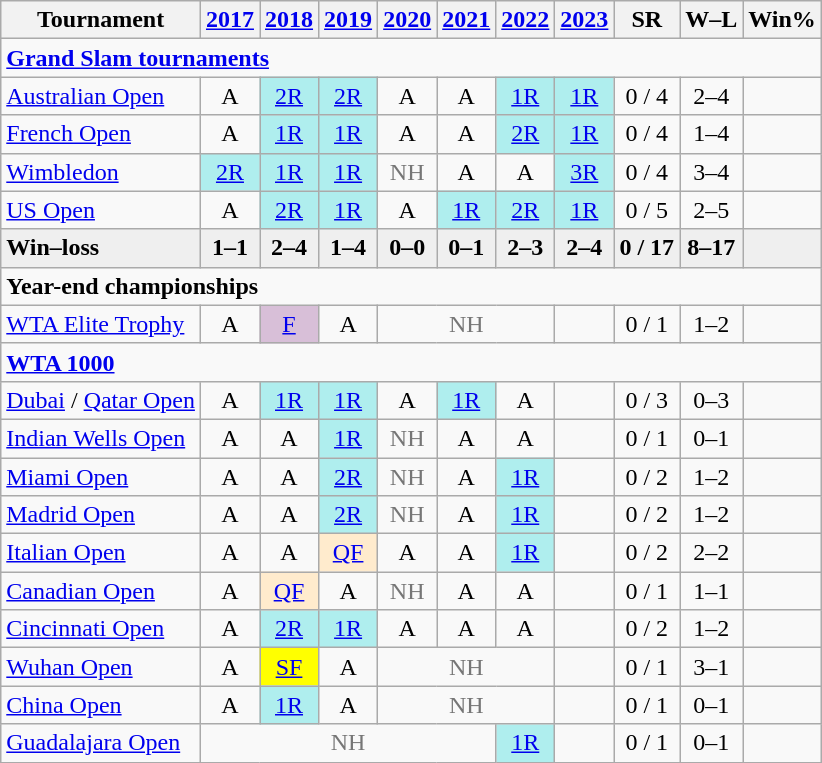<table class="wikitable" style="text-align:center">
<tr>
<th>Tournament</th>
<th><a href='#'>2017</a></th>
<th><a href='#'>2018</a></th>
<th><a href='#'>2019</a></th>
<th><a href='#'>2020</a></th>
<th><a href='#'>2021</a></th>
<th><a href='#'>2022</a></th>
<th><a href='#'>2023</a></th>
<th>SR</th>
<th>W–L</th>
<th>Win%</th>
</tr>
<tr>
<td colspan="11" align="left"><strong><a href='#'>Grand Slam tournaments</a></strong></td>
</tr>
<tr>
<td align="left"><a href='#'>Australian Open</a></td>
<td>A</td>
<td bgcolor=afeeee><a href='#'>2R</a></td>
<td bgcolor=afeeee><a href='#'>2R</a></td>
<td>A</td>
<td>A</td>
<td bgcolor=afeeee><a href='#'>1R</a></td>
<td bgcolor=afeeee><a href='#'>1R</a></td>
<td>0 / 4</td>
<td>2–4</td>
<td></td>
</tr>
<tr>
<td align="left"><a href='#'>French Open</a></td>
<td>A</td>
<td bgcolor=afeeee><a href='#'>1R</a></td>
<td bgcolor=afeeee><a href='#'>1R</a></td>
<td>A</td>
<td>A</td>
<td bgcolor=afeeee><a href='#'>2R</a></td>
<td bgcolor=afeeee><a href='#'>1R</a></td>
<td>0 / 4</td>
<td>1–4</td>
<td></td>
</tr>
<tr>
<td align="left"><a href='#'>Wimbledon</a></td>
<td bgcolor=afeeee><a href='#'>2R</a></td>
<td bgcolor=afeeee><a href='#'>1R</a></td>
<td bgcolor=afeeee><a href='#'>1R</a></td>
<td style="color:#767676">NH</td>
<td>A</td>
<td>A</td>
<td bgcolor=afeeee><a href='#'>3R</a></td>
<td>0 / 4</td>
<td>3–4</td>
<td></td>
</tr>
<tr>
<td align="left"><a href='#'>US Open</a></td>
<td>A</td>
<td bgcolor=afeeee><a href='#'>2R</a></td>
<td bgcolor=afeeee><a href='#'>1R</a></td>
<td>A</td>
<td bgcolor=afeeee><a href='#'>1R</a></td>
<td bgcolor=afeeee><a href='#'>2R</a></td>
<td bgcolor=afeeee><a href='#'>1R</a></td>
<td>0 / 5</td>
<td>2–5</td>
<td></td>
</tr>
<tr style="background:#efefef;font-weight:bold">
<td align="left">Win–loss</td>
<td>1–1</td>
<td>2–4</td>
<td>1–4</td>
<td>0–0</td>
<td>0–1</td>
<td>2–3</td>
<td>2–4</td>
<td>0 / 17</td>
<td>8–17</td>
<td></td>
</tr>
<tr>
<td colspan="11" align="left"><strong>Year-end championships</strong></td>
</tr>
<tr>
<td align=left><a href='#'>WTA Elite Trophy</a></td>
<td>A</td>
<td bgcolor=thistle><a href='#'>F</a></td>
<td>A</td>
<td colspan="3" style="color:#767676">NH</td>
<td></td>
<td>0 / 1</td>
<td>1–2</td>
<td></td>
</tr>
<tr>
<td colspan="11" align="left"><strong><a href='#'>WTA 1000</a></strong></td>
</tr>
<tr>
<td align="left"><a href='#'>Dubai</a> / <a href='#'>Qatar Open</a></td>
<td>A</td>
<td bgcolor=afeeee><a href='#'>1R</a></td>
<td bgcolor=afeeee><a href='#'>1R</a></td>
<td>A</td>
<td bgcolor=afeeee><a href='#'>1R</a></td>
<td>A</td>
<td></td>
<td>0 / 3</td>
<td>0–3</td>
<td></td>
</tr>
<tr>
<td align="left"><a href='#'>Indian Wells Open</a></td>
<td>A</td>
<td>A</td>
<td bgcolor=afeeee><a href='#'>1R</a></td>
<td style="color:#767676">NH</td>
<td>A</td>
<td>A</td>
<td></td>
<td>0 / 1</td>
<td>0–1</td>
<td></td>
</tr>
<tr>
<td align="left"><a href='#'>Miami Open</a></td>
<td>A</td>
<td>A</td>
<td bgcolor=afeeee><a href='#'>2R</a></td>
<td style="color:#767676">NH</td>
<td>A</td>
<td bgcolor=afeeee><a href='#'>1R</a></td>
<td></td>
<td>0 / 2</td>
<td>1–2</td>
<td></td>
</tr>
<tr>
<td align="left"><a href='#'>Madrid Open</a></td>
<td>A</td>
<td>A</td>
<td bgcolor=afeeee><a href='#'>2R</a></td>
<td style="color:#767676">NH</td>
<td>A</td>
<td bgcolor=afeeee><a href='#'>1R</a></td>
<td></td>
<td>0 / 2</td>
<td>1–2</td>
<td></td>
</tr>
<tr>
<td align="left"><a href='#'>Italian Open</a></td>
<td>A</td>
<td>A</td>
<td bgcolor=ffebcd><a href='#'>QF</a></td>
<td>A</td>
<td>A</td>
<td bgcolor=afeeee><a href='#'>1R</a></td>
<td></td>
<td>0 / 2</td>
<td>2–2</td>
<td></td>
</tr>
<tr>
<td align="left"><a href='#'>Canadian Open</a></td>
<td>A</td>
<td bgcolor=ffebcd><a href='#'>QF</a></td>
<td>A</td>
<td style="color:#767676">NH</td>
<td>A</td>
<td>A</td>
<td></td>
<td>0 / 1</td>
<td>1–1</td>
<td></td>
</tr>
<tr>
<td align="left"><a href='#'>Cincinnati Open</a></td>
<td>A</td>
<td bgcolor=afeeee><a href='#'>2R</a></td>
<td bgcolor=afeeee><a href='#'>1R</a></td>
<td>A</td>
<td>A</td>
<td>A</td>
<td></td>
<td>0 / 2</td>
<td>1–2</td>
<td></td>
</tr>
<tr>
<td align="left"><a href='#'>Wuhan Open</a></td>
<td>A</td>
<td bgcolor=yellow><a href='#'>SF</a></td>
<td>A</td>
<td colspan="3" style="color:#767676">NH</td>
<td></td>
<td>0 / 1</td>
<td>3–1</td>
<td></td>
</tr>
<tr>
<td align="left"><a href='#'>China Open</a></td>
<td>A</td>
<td bgcolor=afeeee><a href='#'>1R</a></td>
<td>A</td>
<td colspan="3" style="color:#767676">NH</td>
<td></td>
<td>0 / 1</td>
<td>0–1</td>
<td></td>
</tr>
<tr>
<td align=left><a href='#'>Guadalajara Open</a></td>
<td colspan="5" style="color:#767676">NH</td>
<td bgcolor=afeeee><a href='#'>1R</a></td>
<td></td>
<td>0 / 1</td>
<td>0–1</td>
<td></td>
</tr>
</table>
